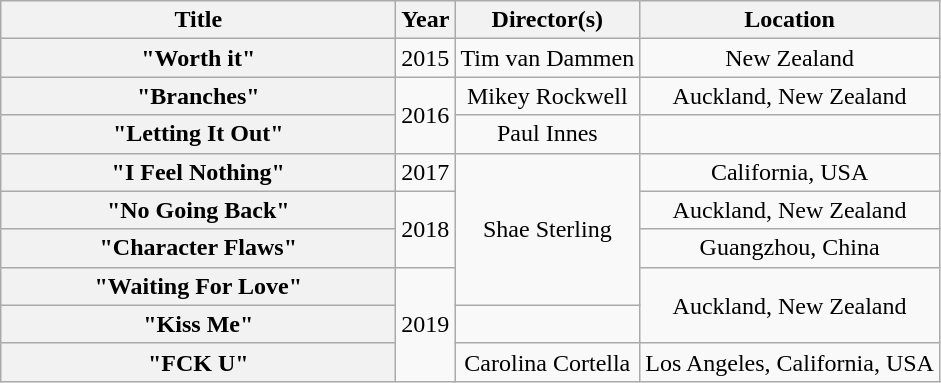<table class="wikitable plainrowheaders" style="text-align:center;">
<tr>
<th scope="col" style="width:16em;">Title</th>
<th scope="col">Year</th>
<th scope="col">Director(s)</th>
<th scope="col">Location</th>
</tr>
<tr>
<th scope="row">"Worth it"</th>
<td>2015</td>
<td>Tim van Dammen</td>
<td>New Zealand</td>
</tr>
<tr>
<th scope="row">"Branches"</th>
<td rowspan="2">2016</td>
<td>Mikey Rockwell</td>
<td>Auckland, New Zealand</td>
</tr>
<tr>
<th scope="row">"Letting It Out"</th>
<td>Paul Innes</td>
<td></td>
</tr>
<tr>
<th scope="row">"I Feel Nothing"</th>
<td>2017</td>
<td rowspan="4">Shae Sterling</td>
<td>California, USA</td>
</tr>
<tr>
<th scope="row">"No Going Back"</th>
<td rowspan="2">2018</td>
<td>Auckland, New Zealand</td>
</tr>
<tr>
<th scope="row">"Character Flaws"</th>
<td>Guangzhou, China</td>
</tr>
<tr>
<th scope="row">"Waiting For Love"</th>
<td rowspan="3">2019</td>
<td rowspan="2">Auckland, New Zealand</td>
</tr>
<tr>
<th scope="row">"Kiss Me"</th>
<td></td>
</tr>
<tr>
<th scope="row">"FCK U"</th>
<td>Carolina Cortella</td>
<td>Los Angeles, California, USA</td>
</tr>
</table>
